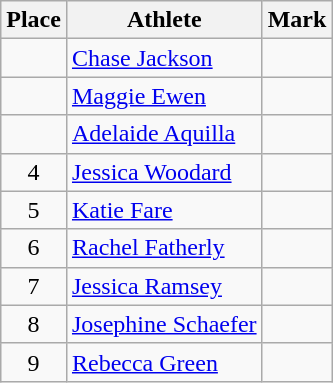<table class="wikitable">
<tr>
<th>Place</th>
<th>Athlete</th>
<th>Mark</th>
</tr>
<tr>
<td align=center></td>
<td><a href='#'>Chase Jackson</a></td>
<td></td>
</tr>
<tr>
<td align=center></td>
<td><a href='#'>Maggie Ewen</a></td>
<td></td>
</tr>
<tr>
<td align=center></td>
<td><a href='#'>Adelaide Aquilla</a></td>
<td></td>
</tr>
<tr>
<td align=center>4</td>
<td><a href='#'>Jessica Woodard</a></td>
<td></td>
</tr>
<tr>
<td align=center>5</td>
<td><a href='#'>Katie Fare</a></td>
<td></td>
</tr>
<tr>
<td align=center>6</td>
<td><a href='#'>Rachel Fatherly</a></td>
<td></td>
</tr>
<tr>
<td align=center>7</td>
<td><a href='#'>Jessica Ramsey</a></td>
<td></td>
</tr>
<tr>
<td align=center>8</td>
<td><a href='#'>Josephine Schaefer</a></td>
<td></td>
</tr>
<tr>
<td align=center>9</td>
<td><a href='#'>Rebecca Green</a></td>
<td></td>
</tr>
</table>
